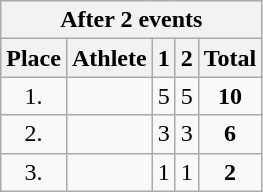<table class=wikitable style="text-align:center">
<tr>
<th colspan=5><strong>After 2 events</strong></th>
</tr>
<tr>
<th>Place</th>
<th>Athlete</th>
<th>1</th>
<th>2</th>
<th>Total</th>
</tr>
<tr>
<td width=30>1.</td>
<td align=left></td>
<td>5</td>
<td>5</td>
<td><strong>10</strong></td>
</tr>
<tr>
<td>2.</td>
<td align=left></td>
<td>3</td>
<td>3</td>
<td><strong>6</strong></td>
</tr>
<tr>
<td>3.</td>
<td align=left></td>
<td>1</td>
<td>1</td>
<td><strong>2</strong></td>
</tr>
</table>
